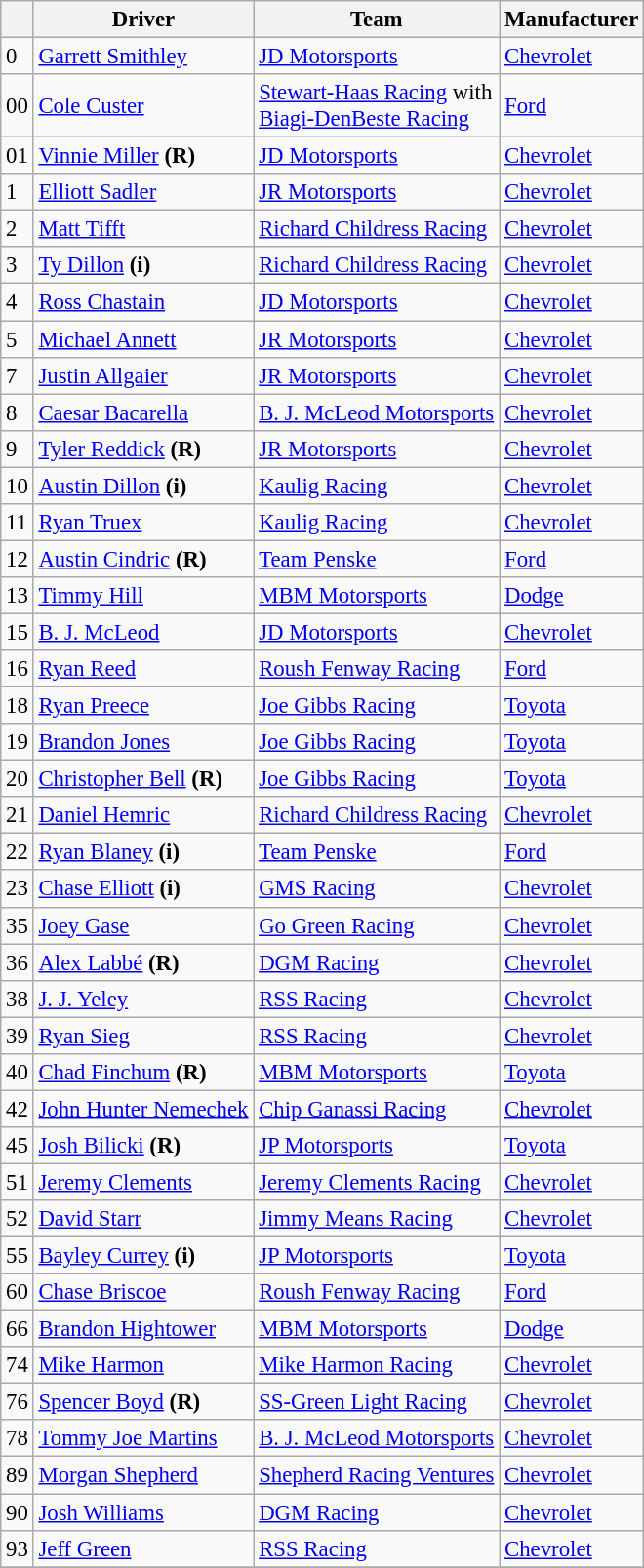<table class="wikitable" style="font-size:95%">
<tr>
<th></th>
<th>Driver</th>
<th>Team</th>
<th>Manufacturer</th>
</tr>
<tr>
<td>0</td>
<td><a href='#'>Garrett Smithley</a></td>
<td><a href='#'>JD Motorsports</a></td>
<td><a href='#'>Chevrolet</a></td>
</tr>
<tr>
<td>00</td>
<td><a href='#'>Cole Custer</a></td>
<td><a href='#'>Stewart-Haas Racing</a> with <br> <a href='#'>Biagi-DenBeste Racing</a></td>
<td><a href='#'>Ford</a></td>
</tr>
<tr>
<td>01</td>
<td><a href='#'>Vinnie Miller</a> <strong>(R)</strong></td>
<td><a href='#'>JD Motorsports</a></td>
<td><a href='#'>Chevrolet</a></td>
</tr>
<tr>
<td>1</td>
<td><a href='#'>Elliott Sadler</a></td>
<td><a href='#'>JR Motorsports</a></td>
<td><a href='#'>Chevrolet</a></td>
</tr>
<tr>
<td>2</td>
<td><a href='#'>Matt Tifft</a></td>
<td><a href='#'>Richard Childress Racing</a></td>
<td><a href='#'>Chevrolet</a></td>
</tr>
<tr>
<td>3</td>
<td><a href='#'>Ty Dillon</a> <strong>(i)</strong></td>
<td><a href='#'>Richard Childress Racing</a></td>
<td><a href='#'>Chevrolet</a></td>
</tr>
<tr>
<td>4</td>
<td><a href='#'>Ross Chastain</a></td>
<td><a href='#'>JD Motorsports</a></td>
<td><a href='#'>Chevrolet</a></td>
</tr>
<tr>
<td>5</td>
<td><a href='#'>Michael Annett</a></td>
<td><a href='#'>JR Motorsports</a></td>
<td><a href='#'>Chevrolet</a></td>
</tr>
<tr>
<td>7</td>
<td><a href='#'>Justin Allgaier</a></td>
<td><a href='#'>JR Motorsports</a></td>
<td><a href='#'>Chevrolet</a></td>
</tr>
<tr>
<td>8</td>
<td><a href='#'>Caesar Bacarella</a></td>
<td><a href='#'>B. J. McLeod Motorsports</a></td>
<td><a href='#'>Chevrolet</a></td>
</tr>
<tr>
<td>9</td>
<td><a href='#'>Tyler Reddick</a> <strong>(R)</strong></td>
<td><a href='#'>JR Motorsports</a></td>
<td><a href='#'>Chevrolet</a></td>
</tr>
<tr>
<td>10</td>
<td><a href='#'>Austin Dillon</a> <strong>(i)</strong></td>
<td><a href='#'>Kaulig Racing</a></td>
<td><a href='#'>Chevrolet</a></td>
</tr>
<tr>
<td>11</td>
<td><a href='#'>Ryan Truex</a></td>
<td><a href='#'>Kaulig Racing</a></td>
<td><a href='#'>Chevrolet</a></td>
</tr>
<tr>
<td>12</td>
<td><a href='#'>Austin Cindric</a> <strong>(R)</strong></td>
<td><a href='#'>Team Penske</a></td>
<td><a href='#'>Ford</a></td>
</tr>
<tr>
<td>13</td>
<td><a href='#'>Timmy Hill</a></td>
<td><a href='#'>MBM Motorsports</a></td>
<td><a href='#'>Dodge</a></td>
</tr>
<tr>
<td>15</td>
<td><a href='#'>B. J. McLeod</a></td>
<td><a href='#'>JD Motorsports</a></td>
<td><a href='#'>Chevrolet</a></td>
</tr>
<tr>
<td>16</td>
<td><a href='#'>Ryan Reed</a></td>
<td><a href='#'>Roush Fenway Racing</a></td>
<td><a href='#'>Ford</a></td>
</tr>
<tr>
<td>18</td>
<td><a href='#'>Ryan Preece</a></td>
<td><a href='#'>Joe Gibbs Racing</a></td>
<td><a href='#'>Toyota</a></td>
</tr>
<tr>
<td>19</td>
<td><a href='#'>Brandon Jones</a></td>
<td><a href='#'>Joe Gibbs Racing</a></td>
<td><a href='#'>Toyota</a></td>
</tr>
<tr>
<td>20</td>
<td><a href='#'>Christopher Bell</a> <strong>(R)</strong></td>
<td><a href='#'>Joe Gibbs Racing</a></td>
<td><a href='#'>Toyota</a></td>
</tr>
<tr>
<td>21</td>
<td><a href='#'>Daniel Hemric</a></td>
<td><a href='#'>Richard Childress Racing</a></td>
<td><a href='#'>Chevrolet</a></td>
</tr>
<tr>
<td>22</td>
<td><a href='#'>Ryan Blaney</a> <strong>(i)</strong></td>
<td><a href='#'>Team Penske</a></td>
<td><a href='#'>Ford</a></td>
</tr>
<tr>
<td>23</td>
<td><a href='#'>Chase Elliott</a> <strong>(i)</strong></td>
<td><a href='#'>GMS Racing</a></td>
<td><a href='#'>Chevrolet</a></td>
</tr>
<tr>
<td>35</td>
<td><a href='#'>Joey Gase</a></td>
<td><a href='#'>Go Green Racing</a></td>
<td><a href='#'>Chevrolet</a></td>
</tr>
<tr>
<td>36</td>
<td><a href='#'>Alex Labbé</a> <strong>(R)</strong></td>
<td><a href='#'>DGM Racing</a></td>
<td><a href='#'>Chevrolet</a></td>
</tr>
<tr>
<td>38</td>
<td><a href='#'>J. J. Yeley</a></td>
<td><a href='#'>RSS Racing</a></td>
<td><a href='#'>Chevrolet</a></td>
</tr>
<tr>
<td>39</td>
<td><a href='#'>Ryan Sieg</a></td>
<td><a href='#'>RSS Racing</a></td>
<td><a href='#'>Chevrolet</a></td>
</tr>
<tr>
<td>40</td>
<td><a href='#'>Chad Finchum</a> <strong>(R)</strong></td>
<td><a href='#'>MBM Motorsports</a></td>
<td><a href='#'>Toyota</a></td>
</tr>
<tr>
<td>42</td>
<td><a href='#'>John Hunter Nemechek</a></td>
<td><a href='#'>Chip Ganassi Racing</a></td>
<td><a href='#'>Chevrolet</a></td>
</tr>
<tr>
<td>45</td>
<td><a href='#'>Josh Bilicki</a> <strong>(R)</strong></td>
<td><a href='#'>JP Motorsports</a></td>
<td><a href='#'>Toyota</a></td>
</tr>
<tr>
<td>51</td>
<td><a href='#'>Jeremy Clements</a></td>
<td><a href='#'>Jeremy Clements Racing</a></td>
<td><a href='#'>Chevrolet</a></td>
</tr>
<tr>
<td>52</td>
<td><a href='#'>David Starr</a></td>
<td><a href='#'>Jimmy Means Racing</a></td>
<td><a href='#'>Chevrolet</a></td>
</tr>
<tr>
<td>55</td>
<td><a href='#'>Bayley Currey</a> <strong>(i)</strong></td>
<td><a href='#'>JP Motorsports</a></td>
<td><a href='#'>Toyota</a></td>
</tr>
<tr>
<td>60</td>
<td><a href='#'>Chase Briscoe</a></td>
<td><a href='#'>Roush Fenway Racing</a></td>
<td><a href='#'>Ford</a></td>
</tr>
<tr>
<td>66</td>
<td><a href='#'>Brandon Hightower</a></td>
<td><a href='#'>MBM Motorsports</a></td>
<td><a href='#'>Dodge</a></td>
</tr>
<tr>
<td>74</td>
<td><a href='#'>Mike Harmon</a></td>
<td><a href='#'>Mike Harmon Racing</a></td>
<td><a href='#'>Chevrolet</a></td>
</tr>
<tr>
<td>76</td>
<td><a href='#'>Spencer Boyd</a> <strong>(R)</strong></td>
<td><a href='#'>SS-Green Light Racing</a></td>
<td><a href='#'>Chevrolet</a></td>
</tr>
<tr>
<td>78</td>
<td><a href='#'>Tommy Joe Martins</a></td>
<td><a href='#'>B. J. McLeod Motorsports</a></td>
<td><a href='#'>Chevrolet</a></td>
</tr>
<tr>
<td>89</td>
<td><a href='#'>Morgan Shepherd</a></td>
<td><a href='#'>Shepherd Racing Ventures</a></td>
<td><a href='#'>Chevrolet</a></td>
</tr>
<tr>
<td>90</td>
<td><a href='#'>Josh Williams</a></td>
<td><a href='#'>DGM Racing</a></td>
<td><a href='#'>Chevrolet</a></td>
</tr>
<tr>
<td>93</td>
<td><a href='#'>Jeff Green</a></td>
<td><a href='#'>RSS Racing</a></td>
<td><a href='#'>Chevrolet</a></td>
</tr>
<tr>
</tr>
</table>
